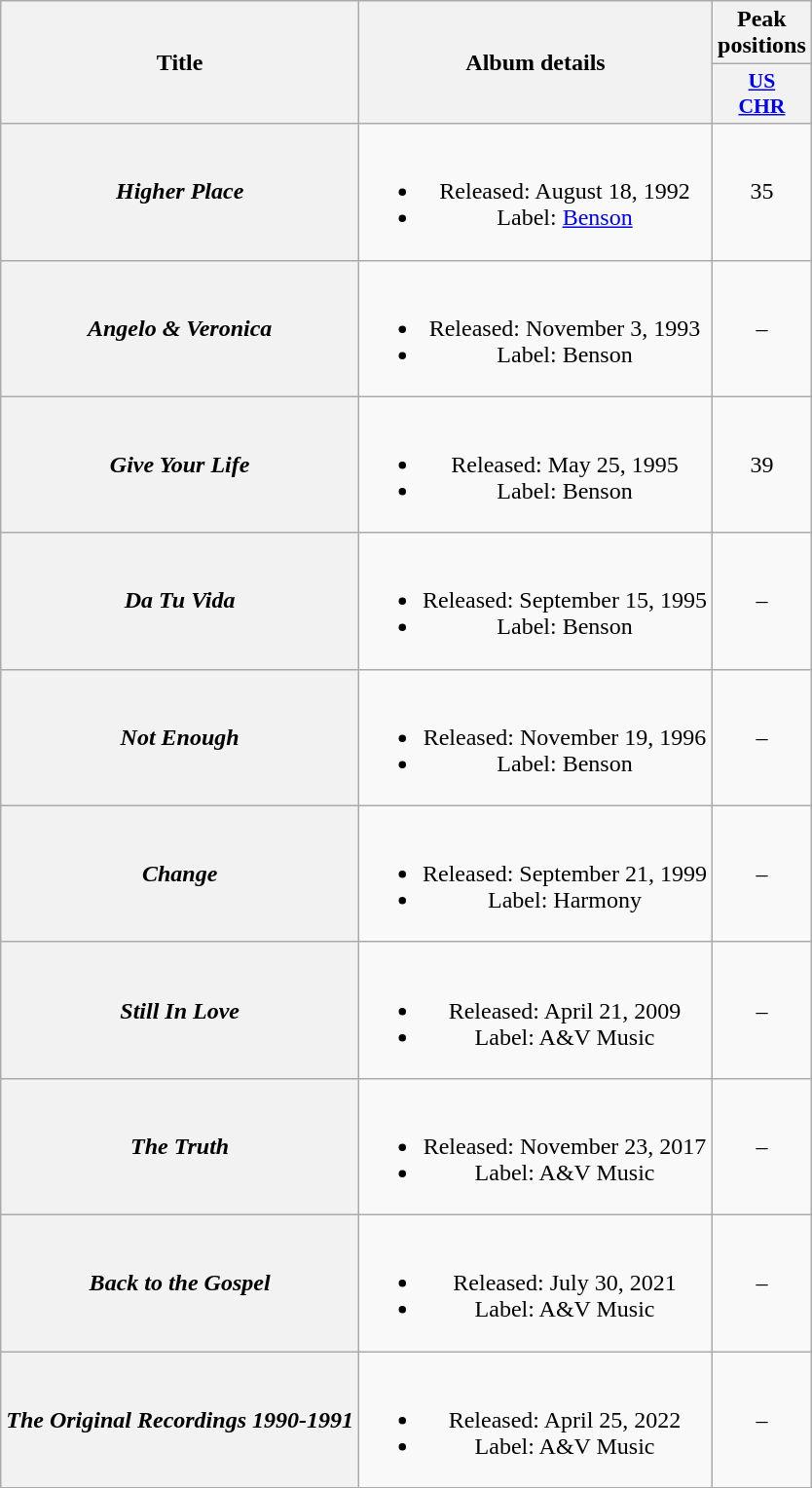<table class="wikitable plainrowheaders" style="text-align:center;" border="1">
<tr>
<th rowspan="2" style="text-align:center;">Title</th>
<th rowspan="2" style="text-align:center;">Album details</th>
<th style="text-align:center;" colspan=1>Peak positions<br></th>
</tr>
<tr>
<th style="width:3em; font-size:90%"><a href='#'>US<br>CHR</a></th>
</tr>
<tr>
<th scope="row"><em>Higher Place</em></th>
<td><br><ul><li>Released: August 18, 1992</li><li>Label: <a href='#'>Benson</a></li></ul></td>
<td>35</td>
</tr>
<tr>
<th scope="row"><em>Angelo & Veronica</em></th>
<td><br><ul><li>Released: November 3, 1993</li><li>Label: Benson</li></ul></td>
<td>–</td>
</tr>
<tr>
<th scope="row"><em>Give Your Life</em></th>
<td><br><ul><li>Released: May 25, 1995</li><li>Label: Benson</li></ul></td>
<td>39</td>
</tr>
<tr>
<th scope="row"><em>Da Tu Vida</em></th>
<td><br><ul><li>Released: September 15, 1995</li><li>Label: Benson</li></ul></td>
<td>–</td>
</tr>
<tr>
<th scope="row"><em>Not Enough</em></th>
<td><br><ul><li>Released: November 19, 1996</li><li>Label: Benson</li></ul></td>
<td>–</td>
</tr>
<tr>
<th scope="row"><em>Change</em></th>
<td><br><ul><li>Released: September 21, 1999</li><li>Label: Harmony</li></ul></td>
<td>–</td>
</tr>
<tr>
<th scope="row"><em>Still In Love</em></th>
<td><br><ul><li>Released: April 21, 2009</li><li>Label: A&V Music</li></ul></td>
<td>–</td>
</tr>
<tr>
<th scope="row"><em>The Truth</em></th>
<td><br><ul><li>Released: November 23, 2017</li><li>Label: A&V Music</li></ul></td>
<td>–</td>
</tr>
<tr>
<th scope="row"><em>Back to the Gospel</em></th>
<td><br><ul><li>Released: July 30, 2021</li><li>Label: A&V Music</li></ul></td>
<td>–</td>
</tr>
<tr>
<th scope="row"><em>The Original Recordings 1990-1991</em></th>
<td><br><ul><li>Released: April 25, 2022</li><li>Label: A&V Music</li></ul></td>
<td>–</td>
</tr>
</table>
